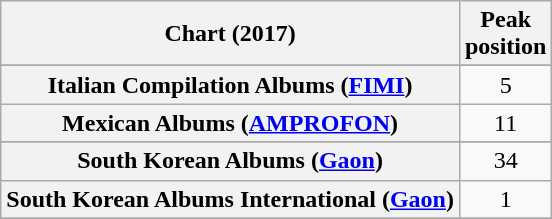<table class="wikitable sortable plainrowheaders" style="text-align:center">
<tr>
<th scope="col">Chart (2017)</th>
<th scope="col">Peak<br> position</th>
</tr>
<tr>
</tr>
<tr>
</tr>
<tr>
</tr>
<tr>
</tr>
<tr>
</tr>
<tr>
</tr>
<tr>
</tr>
<tr>
</tr>
<tr>
</tr>
<tr>
<th scope="row">Italian Compilation Albums (<a href='#'>FIMI</a>)</th>
<td>5</td>
</tr>
<tr>
<th scope="row">Mexican Albums (<a href='#'>AMPROFON</a>)<br></th>
<td>11</td>
</tr>
<tr>
</tr>
<tr>
</tr>
<tr>
</tr>
<tr>
</tr>
<tr>
<th scope="row">South Korean Albums (<a href='#'>Gaon</a>)</th>
<td>34</td>
</tr>
<tr>
<th scope="row">South Korean Albums International (<a href='#'>Gaon</a>)</th>
<td>1</td>
</tr>
<tr>
</tr>
<tr>
</tr>
<tr>
</tr>
<tr>
</tr>
<tr>
</tr>
<tr>
</tr>
</table>
